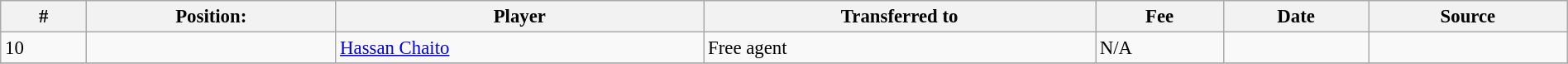<table class="wikitable sortable" style="width:100%; text-align:center; font-size:95%; text-align:left;">
<tr>
<th><strong>#</strong></th>
<th><strong>Position:</strong></th>
<th><strong>Player</strong></th>
<th><strong>Transferred to</strong></th>
<th><strong>Fee</strong></th>
<th><strong>Date</strong></th>
<th><strong>Source</strong></th>
</tr>
<tr>
<td>10</td>
<td></td>
<td> <a href='#'>Hassan Chaito</a></td>
<td>Free agent</td>
<td>N/A</td>
<td></td>
<td></td>
</tr>
<tr>
</tr>
</table>
